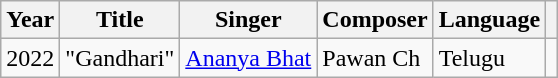<table class="wikitable">
<tr>
<th scope="col">Year</th>
<th scope="col">Title</th>
<th scope="col">Singer</th>
<th scope="col">Composer</th>
<th scope="col">Language</th>
<th class="unsortable" scope="col"></th>
</tr>
<tr>
<td>2022</td>
<td>"Gandhari"</td>
<td><a href='#'>Ananya Bhat</a></td>
<td>Pawan Ch</td>
<td>Telugu</td>
<td style="text-align: center;"></td>
</tr>
</table>
